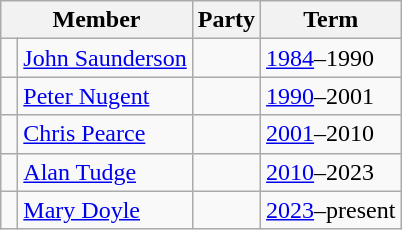<table class="wikitable">
<tr>
<th colspan="2">Member</th>
<th>Party</th>
<th>Term</th>
</tr>
<tr>
<td> </td>
<td><a href='#'>John Saunderson</a></td>
<td></td>
<td><a href='#'>1984</a>–1990</td>
</tr>
<tr>
<td> </td>
<td><a href='#'>Peter Nugent</a></td>
<td></td>
<td><a href='#'>1990</a>–2001</td>
</tr>
<tr>
<td> </td>
<td><a href='#'>Chris Pearce</a></td>
<td></td>
<td><a href='#'>2001</a>–2010</td>
</tr>
<tr>
<td> </td>
<td><a href='#'>Alan Tudge</a></td>
<td></td>
<td><a href='#'>2010</a>–2023</td>
</tr>
<tr>
<td> </td>
<td><a href='#'>Mary Doyle</a></td>
<td></td>
<td><a href='#'>2023</a>–present</td>
</tr>
</table>
